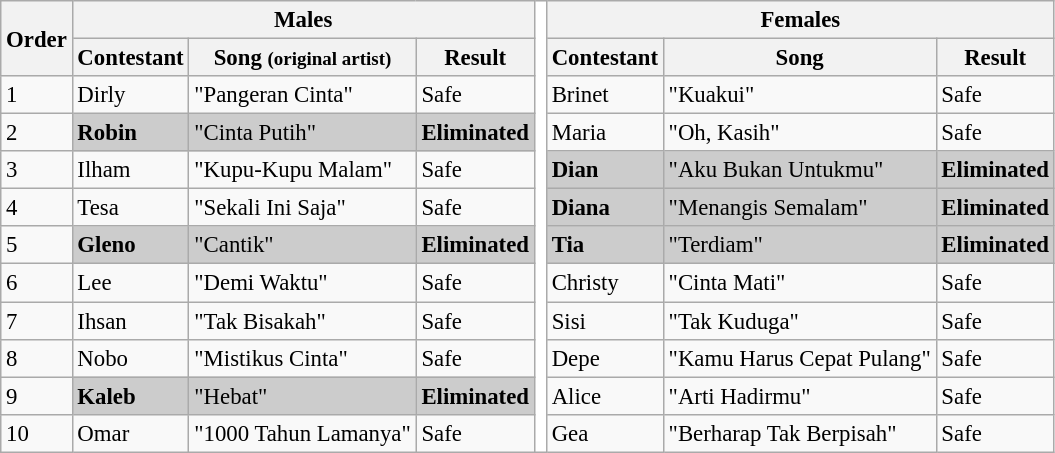<table class="wikitable" style="font-size:95%;">
<tr>
<th rowspan=2>Order</th>
<th colspan=3>Males</th>
<th rowspan=12  style="background:#fff; width:1px;"></th>
<th colspan=3>Females</th>
</tr>
<tr>
<th>Contestant</th>
<th>Song <small>(original artist)</small></th>
<th>Result</th>
<th>Contestant</th>
<th>Song </th>
<th>Result</th>
</tr>
<tr>
<td>1</td>
<td>Dirly</td>
<td>"Pangeran Cinta" </td>
<td>Safe</td>
<td>Brinet</td>
<td>"Kuakui" </td>
<td>Safe</td>
</tr>
<tr>
<td>2</td>
<td style="background:#ccc;"><strong>Robin</strong></td>
<td style="background:#ccc;">"Cinta Putih" </td>
<td style="background:#ccc;"><strong>Eliminated</strong></td>
<td>Maria</td>
<td>"Oh, Kasih" </td>
<td>Safe</td>
</tr>
<tr>
<td>3</td>
<td>Ilham</td>
<td>"Kupu-Kupu Malam" </td>
<td>Safe</td>
<td style="background:#ccc;"><strong>Dian</strong></td>
<td style="background:#ccc;">"Aku Bukan Untukmu" </td>
<td style="background:#ccc;"><strong>Eliminated</strong></td>
</tr>
<tr>
<td>4</td>
<td>Tesa</td>
<td>"Sekali Ini Saja" </td>
<td>Safe</td>
<td style="background:#ccc;"><strong>Diana</strong></td>
<td style="background:#ccc;">"Menangis Semalam" </td>
<td style="background:#ccc;"><strong>Eliminated</strong></td>
</tr>
<tr>
<td>5</td>
<td style="background:#ccc;"><strong>Gleno</strong></td>
<td style="background:#ccc;">"Cantik" </td>
<td style="background:#ccc;"><strong>Eliminated</strong></td>
<td style="background:#ccc;"><strong>Tia</strong></td>
<td style="background:#ccc;">"Terdiam"</td>
<td style="background:#ccc;"><strong>Eliminated</strong></td>
</tr>
<tr>
<td>6</td>
<td>Lee</td>
<td>"Demi Waktu" </td>
<td>Safe</td>
<td>Christy</td>
<td>"Cinta Mati"</td>
<td>Safe</td>
</tr>
<tr>
<td>7</td>
<td>Ihsan</td>
<td>"Tak Bisakah" </td>
<td>Safe</td>
<td>Sisi</td>
<td>"Tak Kuduga"</td>
<td>Safe</td>
</tr>
<tr>
<td>8</td>
<td>Nobo</td>
<td>"Mistikus Cinta" </td>
<td>Safe</td>
<td>Depe</td>
<td>"Kamu Harus Cepat Pulang" </td>
<td>Safe</td>
</tr>
<tr>
<td>9</td>
<td style="background:#ccc;"><strong>Kaleb</strong></td>
<td style="background:#ccc;">"Hebat" </td>
<td style="background:#ccc;"><strong>Eliminated</strong></td>
<td>Alice</td>
<td>"Arti Hadirmu"</td>
<td>Safe</td>
</tr>
<tr>
<td>10</td>
<td>Omar</td>
<td>"1000 Tahun Lamanya" </td>
<td>Safe</td>
<td>Gea</td>
<td>"Berharap Tak Berpisah" </td>
<td>Safe</td>
</tr>
</table>
